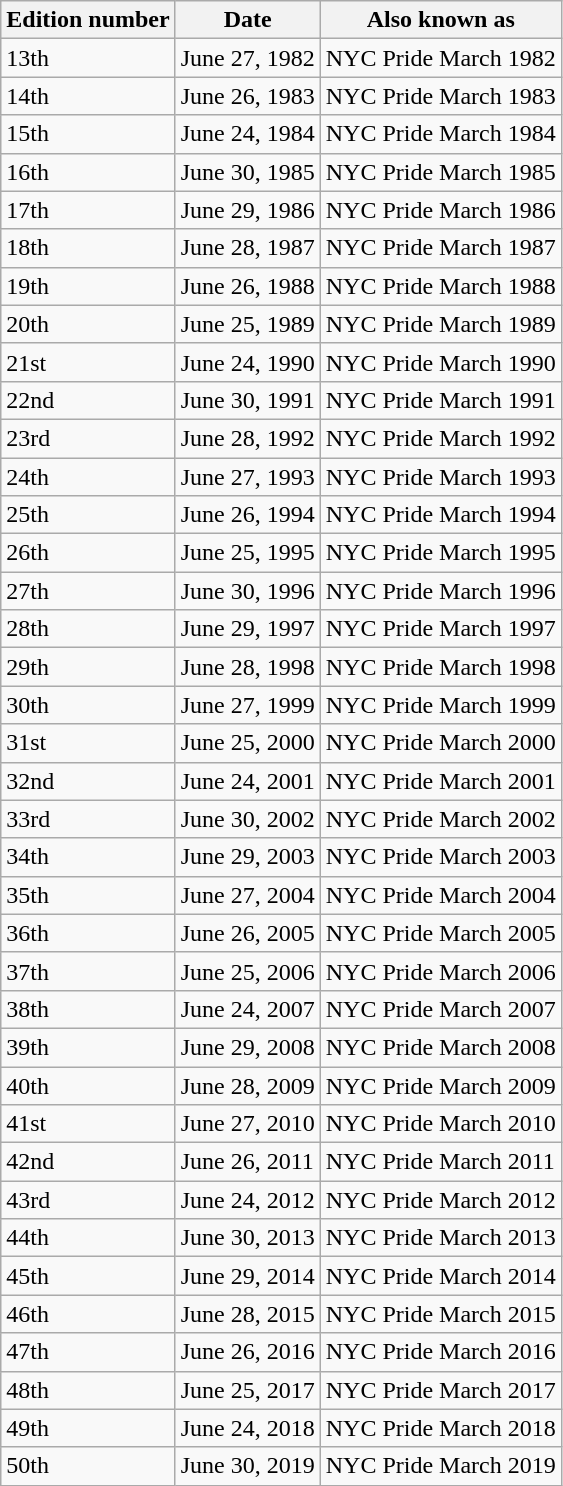<table class="wikitable sortable">
<tr>
<th>Edition number</th>
<th>Date</th>
<th>Also known as</th>
</tr>
<tr>
<td>13th</td>
<td>June 27, 1982</td>
<td>NYC Pride March 1982</td>
</tr>
<tr>
<td>14th</td>
<td>June 26, 1983</td>
<td>NYC Pride March 1983</td>
</tr>
<tr>
<td>15th</td>
<td>June 24, 1984</td>
<td>NYC Pride March 1984</td>
</tr>
<tr>
<td>16th</td>
<td>June 30, 1985</td>
<td>NYC Pride March 1985</td>
</tr>
<tr>
<td>17th</td>
<td>June 29, 1986</td>
<td>NYC Pride March 1986</td>
</tr>
<tr>
<td>18th</td>
<td>June 28, 1987</td>
<td>NYC Pride March 1987</td>
</tr>
<tr>
<td>19th</td>
<td>June 26, 1988</td>
<td>NYC Pride March 1988</td>
</tr>
<tr>
<td>20th</td>
<td>June 25, 1989</td>
<td>NYC Pride March 1989</td>
</tr>
<tr>
<td>21st</td>
<td>June 24, 1990</td>
<td>NYC Pride March 1990</td>
</tr>
<tr>
<td>22nd</td>
<td>June 30, 1991</td>
<td>NYC Pride March 1991</td>
</tr>
<tr>
<td>23rd</td>
<td>June 28, 1992</td>
<td>NYC Pride March 1992</td>
</tr>
<tr>
<td>24th</td>
<td>June 27, 1993</td>
<td>NYC Pride March 1993</td>
</tr>
<tr>
<td>25th</td>
<td>June 26, 1994</td>
<td>NYC Pride March 1994</td>
</tr>
<tr>
<td>26th</td>
<td>June 25, 1995</td>
<td>NYC Pride March 1995</td>
</tr>
<tr>
<td>27th</td>
<td>June 30, 1996</td>
<td>NYC Pride March 1996</td>
</tr>
<tr>
<td>28th</td>
<td>June 29, 1997</td>
<td>NYC Pride March 1997</td>
</tr>
<tr>
<td>29th</td>
<td>June 28, 1998</td>
<td>NYC Pride March 1998</td>
</tr>
<tr>
<td>30th</td>
<td>June 27, 1999</td>
<td>NYC Pride March 1999</td>
</tr>
<tr>
<td>31st</td>
<td>June 25, 2000</td>
<td>NYC Pride March 2000</td>
</tr>
<tr>
<td>32nd</td>
<td>June 24, 2001</td>
<td>NYC Pride March 2001</td>
</tr>
<tr>
<td>33rd</td>
<td>June 30, 2002</td>
<td>NYC Pride March 2002</td>
</tr>
<tr>
<td>34th</td>
<td>June 29, 2003</td>
<td>NYC Pride March 2003</td>
</tr>
<tr>
<td>35th</td>
<td>June 27, 2004</td>
<td>NYC Pride March 2004</td>
</tr>
<tr>
<td>36th</td>
<td>June 26, 2005</td>
<td>NYC Pride March 2005</td>
</tr>
<tr>
<td>37th</td>
<td>June 25, 2006</td>
<td>NYC Pride March 2006</td>
</tr>
<tr>
<td>38th</td>
<td>June 24, 2007</td>
<td>NYC Pride March 2007</td>
</tr>
<tr>
<td>39th</td>
<td>June 29, 2008</td>
<td>NYC Pride March 2008</td>
</tr>
<tr>
<td>40th</td>
<td>June 28, 2009</td>
<td>NYC Pride March 2009</td>
</tr>
<tr>
<td>41st</td>
<td>June 27, 2010</td>
<td>NYC Pride March 2010</td>
</tr>
<tr>
<td>42nd</td>
<td>June 26, 2011</td>
<td>NYC Pride March 2011</td>
</tr>
<tr>
<td>43rd</td>
<td>June 24, 2012</td>
<td>NYC Pride March 2012</td>
</tr>
<tr>
<td>44th</td>
<td>June 30, 2013</td>
<td>NYC Pride March 2013</td>
</tr>
<tr>
<td>45th</td>
<td>June 29, 2014</td>
<td>NYC Pride March 2014</td>
</tr>
<tr>
<td>46th</td>
<td>June 28, 2015</td>
<td>NYC Pride March 2015</td>
</tr>
<tr>
<td>47th</td>
<td>June 26, 2016</td>
<td>NYC Pride March 2016</td>
</tr>
<tr>
<td>48th</td>
<td>June 25, 2017</td>
<td>NYC Pride March 2017</td>
</tr>
<tr>
<td>49th</td>
<td>June 24, 2018</td>
<td>NYC Pride March 2018</td>
</tr>
<tr>
<td>50th</td>
<td>June 30, 2019</td>
<td>NYC Pride March 2019</td>
</tr>
</table>
